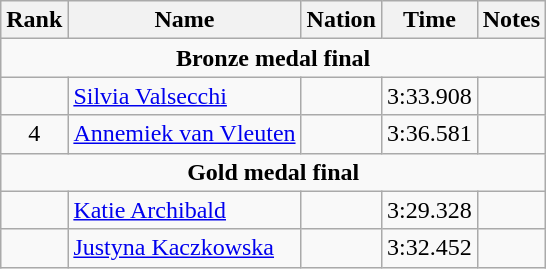<table class="wikitable" style="text-align:center">
<tr>
<th>Rank</th>
<th>Name</th>
<th>Nation</th>
<th>Time</th>
<th>Notes</th>
</tr>
<tr>
<td colspan=5><strong>Bronze medal final</strong></td>
</tr>
<tr>
<td></td>
<td align=left><a href='#'>Silvia Valsecchi</a></td>
<td align=left></td>
<td>3:33.908</td>
<td></td>
</tr>
<tr>
<td>4</td>
<td align=left><a href='#'>Annemiek van Vleuten</a></td>
<td align=left></td>
<td>3:36.581</td>
<td></td>
</tr>
<tr>
<td colspan=5><strong>Gold medal final</strong></td>
</tr>
<tr>
<td></td>
<td align=left><a href='#'>Katie Archibald</a></td>
<td align=left></td>
<td>3:29.328</td>
<td></td>
</tr>
<tr>
<td></td>
<td align=left><a href='#'>Justyna Kaczkowska</a></td>
<td align=left></td>
<td>3:32.452</td>
<td></td>
</tr>
</table>
